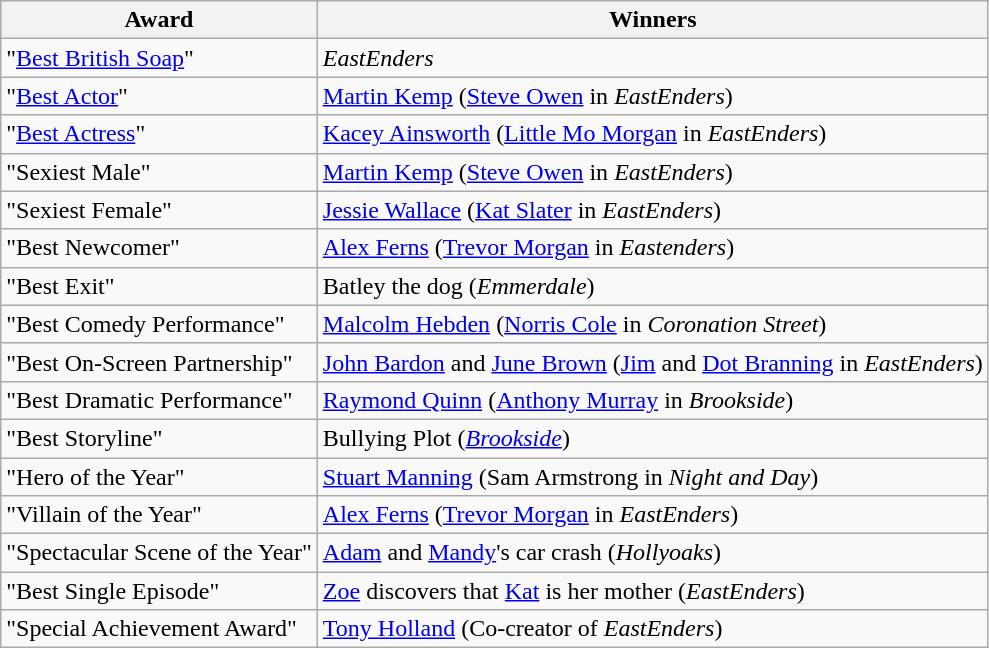<table class="wikitable">
<tr>
<th>Award</th>
<th>Winners</th>
</tr>
<tr>
<td>"<a href='#'>Best British Soap</a>"</td>
<td><em>EastEnders</em></td>
</tr>
<tr>
<td>"<a href='#'>Best Actor</a>"</td>
<td><a href='#'>Martin Kemp</a> (<a href='#'>Steve Owen</a> in <em>EastEnders</em>)</td>
</tr>
<tr>
<td>"<a href='#'>Best Actress</a>"</td>
<td><a href='#'>Kacey Ainsworth</a> (<a href='#'>Little Mo Morgan</a> in <em>EastEnders</em>)</td>
</tr>
<tr>
<td>"Sexiest Male"</td>
<td><a href='#'>Martin Kemp</a> (<a href='#'>Steve Owen</a> in <em>EastEnders</em>)</td>
</tr>
<tr>
<td>"Sexiest Female"</td>
<td><a href='#'>Jessie Wallace</a> (<a href='#'>Kat Slater</a> in <em>EastEnders</em>)</td>
</tr>
<tr>
<td>"Best Newcomer"</td>
<td><a href='#'>Alex Ferns</a> (<a href='#'>Trevor Morgan</a> in <em>Eastenders</em>)</td>
</tr>
<tr>
<td>"Best Exit"</td>
<td>Batley the dog (<em>Emmerdale</em>)</td>
</tr>
<tr>
<td>"Best Comedy Performance"</td>
<td><a href='#'>Malcolm Hebden</a> (<a href='#'>Norris Cole</a> in <em>Coronation Street</em>)</td>
</tr>
<tr>
<td>"Best On-Screen Partnership"</td>
<td><a href='#'>John Bardon</a> and <a href='#'>June Brown</a> (<a href='#'>Jim</a> and <a href='#'>Dot Branning</a> in <em>EastEnders</em>)</td>
</tr>
<tr>
<td>"Best Dramatic Performance"</td>
<td><a href='#'>Raymond Quinn</a> (<a href='#'>Anthony Murray</a> in <em>Brookside</em>)</td>
</tr>
<tr>
<td>"Best Storyline"</td>
<td>Bullying Plot (<em><a href='#'>Brookside</a></em>)</td>
</tr>
<tr>
<td>"Hero of the Year"</td>
<td><a href='#'>Stuart Manning</a> (Sam Armstrong in <em>Night and Day</em>)</td>
</tr>
<tr>
<td>"Villain of the Year"</td>
<td><a href='#'>Alex Ferns</a> (<a href='#'>Trevor Morgan</a> in <em>EastEnders</em>)</td>
</tr>
<tr>
<td>"Spectacular Scene of the Year"</td>
<td><a href='#'>Adam</a> and <a href='#'>Mandy</a>'s car crash (<em>Hollyoaks</em>)</td>
</tr>
<tr>
<td>"Best Single Episode"</td>
<td><a href='#'>Zoe</a> discovers that <a href='#'>Kat</a> is her mother (<em>EastEnders</em>)</td>
</tr>
<tr>
<td>"Special Achievement Award"</td>
<td><a href='#'>Tony Holland</a> (Co-creator of <em>EastEnders</em>)</td>
</tr>
</table>
